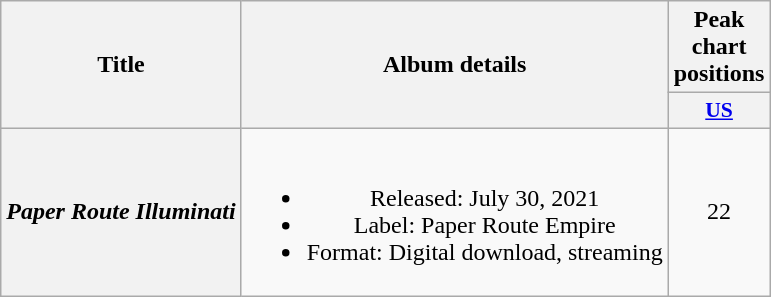<table class="wikitable plainrowheaders" style="text-align:center;">
<tr>
<th rowspan="2">Title</th>
<th rowspan="2">Album details</th>
<th>Peak chart positions</th>
</tr>
<tr>
<th style="width:3em; font-size:90%"><a href='#'>US</a></th>
</tr>
<tr>
<th scope="row"><em>Paper Route Illuminati</em><br></th>
<td><br><ul><li>Released: July 30, 2021</li><li>Label: Paper Route Empire</li><li>Format: Digital download, streaming</li></ul></td>
<td>22<br></td>
</tr>
</table>
